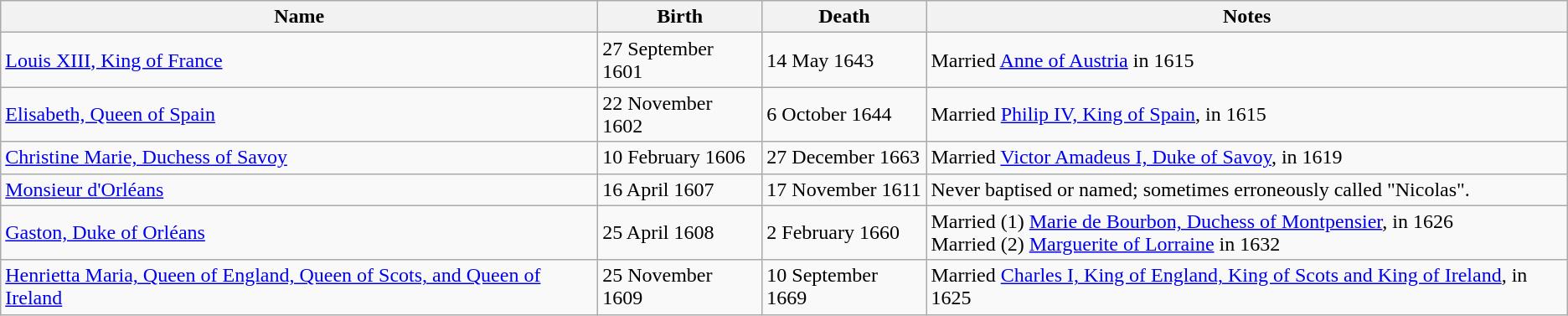<table class="wikitable">
<tr>
<th>Name</th>
<th>Birth</th>
<th>Death</th>
<th>Notes</th>
</tr>
<tr>
<td><a href='#'>Louis XIII, King of France</a></td>
<td>27 September 1601</td>
<td>14 May 1643</td>
<td>Married <a href='#'>Anne of Austria</a> in 1615</td>
</tr>
<tr>
<td><a href='#'>Elisabeth, Queen of Spain</a></td>
<td>22 November 1602</td>
<td>6 October 1644</td>
<td>Married <a href='#'>Philip IV, King of Spain</a>, in 1615</td>
</tr>
<tr>
<td><a href='#'>Christine Marie, Duchess of Savoy</a></td>
<td>10 February 1606</td>
<td>27 December 1663</td>
<td>Married <a href='#'>Victor Amadeus I, Duke of Savoy</a>, in 1619</td>
</tr>
<tr>
<td><a href='#'>Monsieur d'Orléans</a></td>
<td>16 April 1607</td>
<td>17 November 1611</td>
<td>Never baptised or named; sometimes erroneously called "Nicolas".</td>
</tr>
<tr>
<td><a href='#'>Gaston, Duke of Orléans</a></td>
<td>25 April 1608</td>
<td>2 February 1660</td>
<td>Married (1) <a href='#'>Marie de Bourbon, Duchess of Montpensier</a>, in 1626<br>Married (2) <a href='#'>Marguerite of Lorraine</a> in 1632</td>
</tr>
<tr>
<td><a href='#'>Henrietta Maria, Queen of England, Queen of Scots, and Queen of Ireland</a></td>
<td>25 November 1609</td>
<td>10 September 1669</td>
<td>Married <a href='#'>Charles I, King of England, King of Scots and King of Ireland</a>, in 1625</td>
</tr>
</table>
